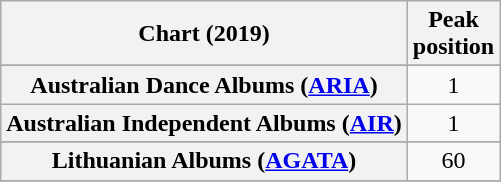<table class="wikitable sortable plainrowheaders" style="text-align:center">
<tr>
<th scope="col">Chart (2019)</th>
<th scope="col">Peak<br>position</th>
</tr>
<tr>
</tr>
<tr>
<th scope="row">Australian Dance Albums (<a href='#'>ARIA</a>)</th>
<td>1</td>
</tr>
<tr>
<th scope="row">Australian Independent Albums (<a href='#'>AIR</a>)</th>
<td>1</td>
</tr>
<tr>
</tr>
<tr>
</tr>
<tr>
</tr>
<tr>
</tr>
<tr>
<th scope="row">Lithuanian Albums (<a href='#'>AGATA</a>)</th>
<td>60</td>
</tr>
<tr>
</tr>
<tr>
</tr>
<tr>
</tr>
</table>
